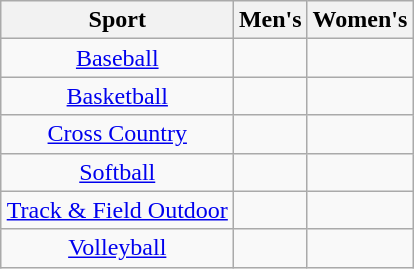<table class="wikitable" style="margin:auto; text-align:center">
<tr>
<th>Sport</th>
<th>Men's</th>
<th>Women's</th>
</tr>
<tr>
<td> <a href='#'>Baseball</a></td>
<td></td>
<td></td>
</tr>
<tr>
<td> <a href='#'>Basketball</a></td>
<td></td>
<td></td>
</tr>
<tr>
<td> <a href='#'>Cross Country</a></td>
<td></td>
<td></td>
</tr>
<tr>
<td> <a href='#'>Softball</a></td>
<td></td>
<td></td>
</tr>
<tr>
<td> <a href='#'>Track & Field Outdoor</a></td>
<td></td>
<td></td>
</tr>
<tr>
<td> <a href='#'>Volleyball</a></td>
<td></td>
<td></td>
</tr>
</table>
